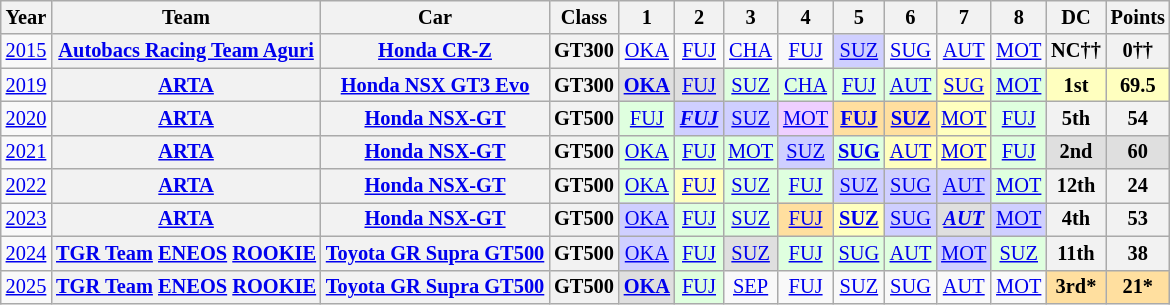<table class="wikitable" style="text-align:center; font-size:85%">
<tr>
<th>Year</th>
<th>Team</th>
<th>Car</th>
<th>Class</th>
<th>1</th>
<th>2</th>
<th>3</th>
<th>4</th>
<th>5</th>
<th>6</th>
<th>7</th>
<th>8</th>
<th>DC</th>
<th>Points</th>
</tr>
<tr>
<td><a href='#'>2015</a></td>
<th nowrap><a href='#'>Autobacs Racing Team Aguri</a></th>
<th nowrap><a href='#'>Honda CR-Z</a></th>
<th>GT300</th>
<td><a href='#'>OKA</a></td>
<td><a href='#'>FUJ</a></td>
<td><a href='#'>CHA</a></td>
<td><a href='#'>FUJ</a></td>
<td style="background:#CFCFFF;"><a href='#'>SUZ</a><br></td>
<td><a href='#'>SUG</a></td>
<td><a href='#'>AUT</a></td>
<td><a href='#'>MOT</a></td>
<th>NC††</th>
<th>0††</th>
</tr>
<tr>
<td><a href='#'>2019</a></td>
<th><a href='#'>ARTA</a></th>
<th><a href='#'>Honda NSX GT3 Evo</a></th>
<th>GT300</th>
<td style="background:#DFDFDF;"><strong><a href='#'>OKA</a></strong><br></td>
<td style="background:#DFDFDF;"><a href='#'>FUJ</a><br></td>
<td style="background:#DFFFDF;"><a href='#'>SUZ</a><br></td>
<td style="background:#DFFFDF;"><a href='#'>CHA</a><br></td>
<td style="background:#DFFFDF;"><a href='#'>FUJ</a><br></td>
<td style="background:#DFFFDF;"><a href='#'>AUT</a><br></td>
<td style="background:#FFFFBF;"><a href='#'>SUG</a><br></td>
<td style="background:#DFFFDF;"><a href='#'>MOT</a><br></td>
<th style="background:#FFFFBF;">1st</th>
<th style="background:#FFFFBF;">69.5</th>
</tr>
<tr>
<td><a href='#'>2020</a></td>
<th><a href='#'>ARTA</a></th>
<th><a href='#'>Honda NSX-GT</a></th>
<th>GT500</th>
<td style="background:#DFFFDF;"><a href='#'>FUJ</a><br></td>
<td style="background:#CFCFFF;"><strong><em><a href='#'>FUJ</a></em></strong><br></td>
<td style="background:#CFCFFF;"><a href='#'>SUZ</a><br></td>
<td style="background:#EFCFFF;"><a href='#'>MOT</a><br></td>
<td style="background:#FFDF9F;"><strong><a href='#'>FUJ</a></strong><br></td>
<td style="background:#FFDF9F;"><strong><a href='#'>SUZ</a></strong><br></td>
<td style="background:#FFFFBF;"><a href='#'>MOT</a><br></td>
<td style="background:#DFFFDF;"><a href='#'>FUJ</a><br></td>
<th>5th</th>
<th>54</th>
</tr>
<tr>
<td><a href='#'>2021</a></td>
<th><a href='#'>ARTA</a></th>
<th><a href='#'>Honda NSX-GT</a></th>
<th>GT500</th>
<td style="background:#DFFFDF;"><a href='#'>OKA</a><br></td>
<td style="background:#DFFFDF;"><a href='#'>FUJ</a><br></td>
<td style="background:#DFFFDF;"><a href='#'>MOT</a><br></td>
<td style="background:#CFCFFF;"><a href='#'>SUZ</a><br></td>
<td style="background:#DFFFDF;"><strong><a href='#'>SUG</a></strong><br></td>
<td style="background:#FFFFBF;"><a href='#'>AUT</a><br></td>
<td style="background:#FFFFBF;"><a href='#'>MOT</a><br></td>
<td style="background:#DFFFDF;"><a href='#'>FUJ</a><br></td>
<th style="background:#DFDFDF;">2nd</th>
<th style="background:#DFDFDF;">60</th>
</tr>
<tr>
<td><a href='#'>2022</a></td>
<th><a href='#'>ARTA</a></th>
<th><a href='#'>Honda NSX-GT</a></th>
<th>GT500</th>
<td style="background:#DFFFDF;"><a href='#'>OKA</a><br></td>
<td style="background:#FFFFBF;"><a href='#'>FUJ</a><br></td>
<td style="background:#DFFFDF;"><a href='#'>SUZ</a><br></td>
<td style="background:#DFFFDF;"><a href='#'>FUJ</a><br></td>
<td style="background:#CFCFFF;"><a href='#'>SUZ</a><br></td>
<td style="background:#CFCFFF;"><a href='#'>SUG</a><br></td>
<td style="background:#CFCFFF;"><a href='#'>AUT</a><br></td>
<td style="background:#DFFFDF;"><a href='#'>MOT</a><br></td>
<th>12th</th>
<th>24</th>
</tr>
<tr>
<td><a href='#'>2023</a></td>
<th><a href='#'>ARTA</a></th>
<th><a href='#'>Honda NSX-GT</a></th>
<th>GT500</th>
<td style="background:#CFCFFF;"><a href='#'>OKA</a><br></td>
<td style="background:#DFFFDF;"><a href='#'>FUJ</a><br></td>
<td style="background:#DFFFDF;"><a href='#'>SUZ</a><br></td>
<td style="background:#FFDF9F;"><a href='#'>FUJ</a><br></td>
<td style="background:#FFFFBF;"><strong><a href='#'>SUZ</a></strong><br></td>
<td style="background:#CFCFFF;"><a href='#'>SUG</a><br></td>
<td style="background:#DFDFDF;"><strong><em><a href='#'>AUT</a></em></strong><br></td>
<td style="background:#CFCFFF;"><a href='#'>MOT</a><br></td>
<th>4th</th>
<th>53</th>
</tr>
<tr>
<td><a href='#'>2024</a></td>
<th nowrap><a href='#'>TGR Team</a> <a href='#'>ENEOS</a> <a href='#'>ROOKIE</a></th>
<th nowrap><a href='#'>Toyota GR Supra GT500</a></th>
<th>GT500</th>
<td style="background:#CFCFFF;"><a href='#'>OKA</a><br></td>
<td style="background:#DFFFDF;"><a href='#'>FUJ</a><br></td>
<td style="background:#DFDFDF;"><a href='#'>SUZ</a><br></td>
<td style="background:#DFFFDF;"><a href='#'>FUJ</a><br></td>
<td style="background:#DFFFDF;"><a href='#'>SUG</a><br></td>
<td style="background:#DFFFDF;"><a href='#'>AUT</a><br></td>
<td style="background:#CFCFFF;"><a href='#'>MOT</a><br></td>
<td style="background:#DFFFDF;"><a href='#'>SUZ</a><br></td>
<th>11th</th>
<th>38</th>
</tr>
<tr>
<td><a href='#'>2025</a></td>
<th><a href='#'>TGR Team</a> <a href='#'>ENEOS</a> <a href='#'>ROOKIE</a></th>
<th><a href='#'>Toyota GR Supra GT500</a></th>
<th>GT500</th>
<td style="background:#DFDFDF;"><strong><a href='#'>OKA</a></strong><br></td>
<td style="background:#DFFFDF;"><a href='#'>FUJ</a><br></td>
<td style="background:#;"><a href='#'>SEP</a><br></td>
<td style="background:#;"><a href='#'>FUJ</a><br></td>
<td style="background:#;"><a href='#'>SUZ</a><br></td>
<td style="background:#;"><a href='#'>SUG</a><br></td>
<td style="background:#;"><a href='#'>AUT</a><br></td>
<td style="background:#;"><a href='#'>MOT</a><br></td>
<th style="background:#FFDF9F;">3rd*</th>
<th style="background:#FFDF9F;">21*</th>
</tr>
</table>
